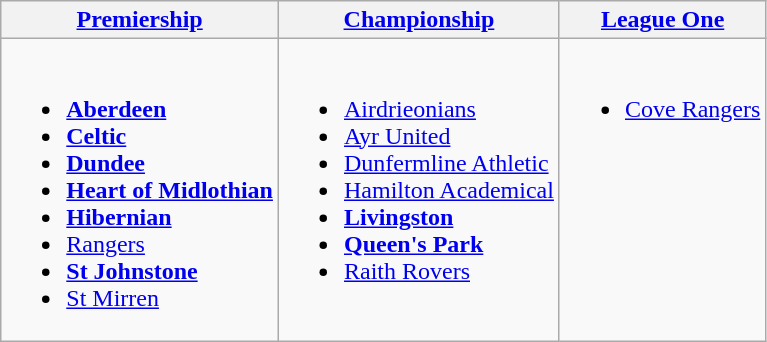<table class="wikitable" style="text-align:left">
<tr>
<th><a href='#'>Premiership</a></th>
<th><a href='#'>Championship</a></th>
<th><a href='#'>League One</a></th>
</tr>
<tr>
<td valign=top><br><ul><li><strong><a href='#'>Aberdeen</a></strong></li><li><strong><a href='#'>Celtic</a></strong></li><li><strong><a href='#'>Dundee</a></strong></li><li><strong><a href='#'>Heart of Midlothian</a></strong></li><li><strong><a href='#'>Hibernian</a></strong></li><li><a href='#'>Rangers</a></li><li><strong><a href='#'>St Johnstone</a></strong></li><li><a href='#'>St Mirren</a></li></ul></td>
<td valign=top><br><ul><li><a href='#'>Airdrieonians</a></li><li><a href='#'>Ayr United</a></li><li><a href='#'>Dunfermline Athletic</a></li><li><a href='#'>Hamilton Academical</a></li><li><strong><a href='#'>Livingston</a></strong></li><li><strong><a href='#'>Queen's Park</a></strong></li><li><a href='#'>Raith Rovers</a></li></ul></td>
<td valign=top><br><ul><li><a href='#'>Cove Rangers</a></li></ul></td>
</tr>
</table>
